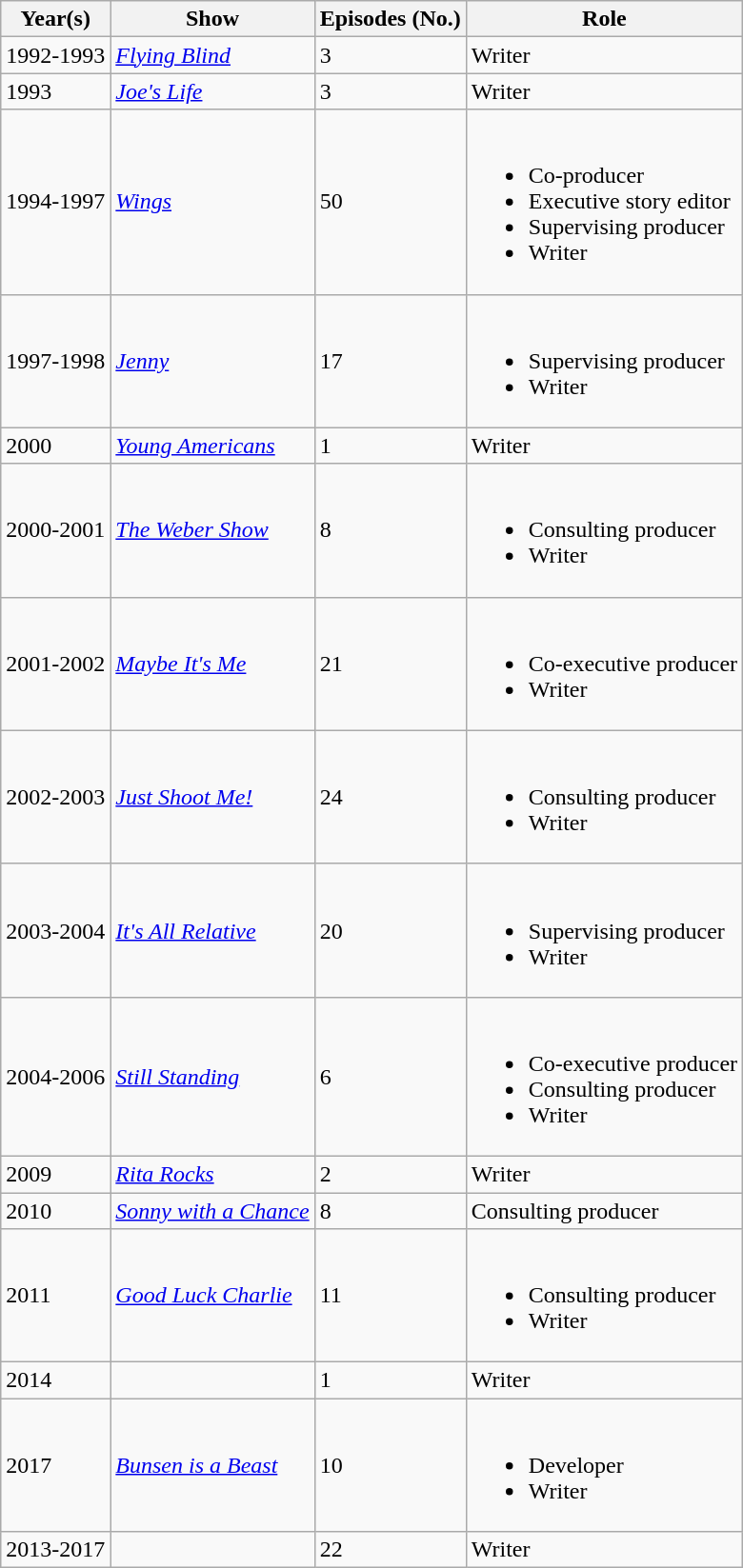<table class="wikitable sortable mw-collapsible">
<tr>
<th>Year(s)</th>
<th>Show</th>
<th>Episodes (No.)</th>
<th>Role</th>
</tr>
<tr>
<td>1992-1993</td>
<td><em><a href='#'>Flying Blind</a></em></td>
<td>3</td>
<td>Writer</td>
</tr>
<tr>
<td>1993</td>
<td><em><a href='#'>Joe's Life</a></em></td>
<td>3</td>
<td>Writer</td>
</tr>
<tr>
<td>1994-1997</td>
<td><a href='#'><em>Wings</em></a></td>
<td>50</td>
<td><br><ul><li>Co-producer</li><li>Executive story editor</li><li>Supervising producer</li><li>Writer</li></ul></td>
</tr>
<tr>
<td>1997-1998</td>
<td><a href='#'><em>Jenny</em></a></td>
<td>17</td>
<td><br><ul><li>Supervising producer</li><li>Writer</li></ul></td>
</tr>
<tr>
<td>2000</td>
<td><em><a href='#'>Young Americans</a></em></td>
<td>1</td>
<td>Writer</td>
</tr>
<tr>
<td>2000-2001</td>
<td><em><a href='#'>The Weber Show</a></em></td>
<td>8</td>
<td><br><ul><li>Consulting producer</li><li>Writer</li></ul></td>
</tr>
<tr>
<td>2001-2002</td>
<td><a href='#'><em>Maybe It's Me</em></a></td>
<td>21</td>
<td><br><ul><li>Co-executive producer</li><li>Writer</li></ul></td>
</tr>
<tr>
<td>2002-2003</td>
<td><em><a href='#'>Just Shoot Me!</a></em></td>
<td>24</td>
<td><br><ul><li>Consulting producer</li><li>Writer</li></ul></td>
</tr>
<tr>
<td>2003-2004</td>
<td><em><a href='#'>It's All Relative</a></em></td>
<td>20</td>
<td><br><ul><li>Supervising producer</li><li>Writer</li></ul></td>
</tr>
<tr>
<td>2004-2006</td>
<td><em><a href='#'>Still Standing</a></em></td>
<td>6</td>
<td><br><ul><li>Co-executive producer</li><li>Consulting producer</li><li>Writer</li></ul></td>
</tr>
<tr>
<td>2009</td>
<td><em><a href='#'>Rita Rocks</a></em></td>
<td>2</td>
<td>Writer</td>
</tr>
<tr>
<td>2010</td>
<td><em><a href='#'>Sonny with a Chance</a></em></td>
<td>8</td>
<td>Consulting producer</td>
</tr>
<tr>
<td>2011</td>
<td><em><a href='#'>Good Luck Charlie</a></em></td>
<td>11</td>
<td><br><ul><li>Consulting producer</li><li>Writer</li></ul></td>
</tr>
<tr>
<td>2014</td>
<td><em></em></td>
<td>1</td>
<td>Writer</td>
</tr>
<tr>
<td>2017</td>
<td><em><a href='#'>Bunsen is a Beast</a></em></td>
<td>10</td>
<td><br><ul><li>Developer</li><li>Writer</li></ul></td>
</tr>
<tr>
<td>2013-2017</td>
<td><em></em></td>
<td>22</td>
<td>Writer</td>
</tr>
</table>
